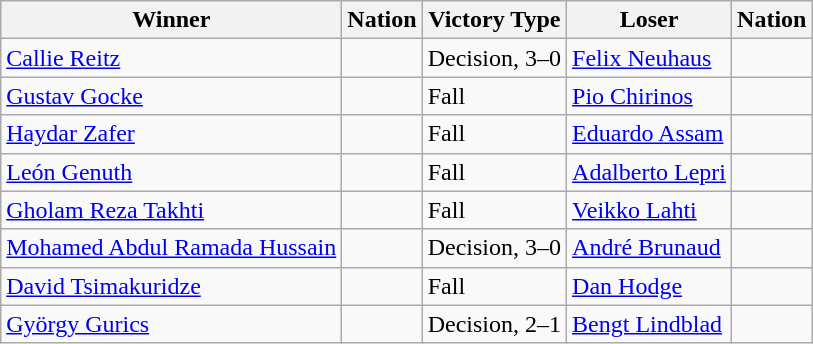<table class="wikitable sortable" style="text-align:left;">
<tr>
<th>Winner</th>
<th>Nation</th>
<th>Victory Type</th>
<th>Loser</th>
<th>Nation</th>
</tr>
<tr>
<td><a href='#'>Callie Reitz</a></td>
<td></td>
<td>Decision, 3–0</td>
<td><a href='#'>Felix Neuhaus</a></td>
<td></td>
</tr>
<tr>
<td><a href='#'>Gustav Gocke</a></td>
<td></td>
<td>Fall</td>
<td><a href='#'>Pio Chirinos</a></td>
<td></td>
</tr>
<tr>
<td><a href='#'>Haydar Zafer</a></td>
<td></td>
<td>Fall</td>
<td><a href='#'>Eduardo Assam</a></td>
<td></td>
</tr>
<tr>
<td><a href='#'>León Genuth</a></td>
<td></td>
<td>Fall</td>
<td><a href='#'>Adalberto Lepri</a></td>
<td></td>
</tr>
<tr>
<td><a href='#'>Gholam Reza Takhti</a></td>
<td></td>
<td>Fall</td>
<td><a href='#'>Veikko Lahti</a></td>
<td></td>
</tr>
<tr>
<td><a href='#'>Mohamed Abdul Ramada Hussain</a></td>
<td></td>
<td>Decision, 3–0</td>
<td><a href='#'>André Brunaud</a></td>
<td></td>
</tr>
<tr>
<td><a href='#'>David Tsimakuridze</a></td>
<td></td>
<td>Fall</td>
<td><a href='#'>Dan Hodge</a></td>
<td></td>
</tr>
<tr>
<td><a href='#'>György Gurics</a></td>
<td></td>
<td>Decision, 2–1</td>
<td><a href='#'>Bengt Lindblad</a></td>
<td></td>
</tr>
</table>
